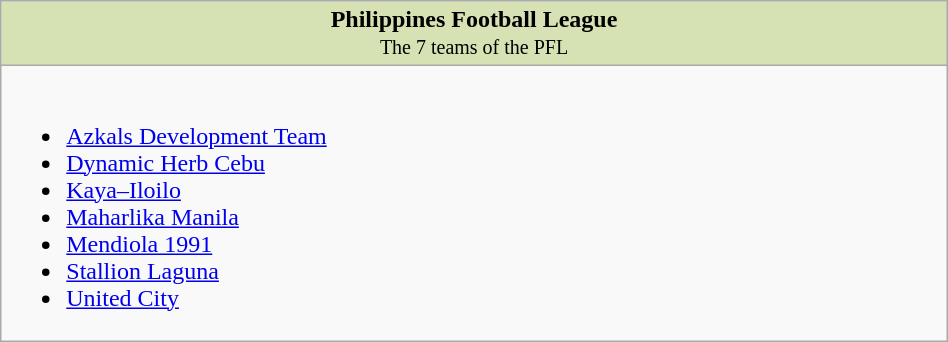<table class="wikitable" width=50%>
<tr style="background-color:#d6e2b3; text-align:center; vertical-align:top">
<td><strong>Philippines Football League</strong><br><small>The 7 teams of the PFL</small></td>
</tr>
<tr style="vertical-align:top">
<td><br><ul><li><a href='#'>Azkals Development Team</a></li><li><a href='#'>Dynamic Herb Cebu</a></li><li><a href='#'>Kaya–Iloilo</a></li><li><a href='#'>Maharlika Manila</a></li><li><a href='#'>Mendiola 1991</a></li><li><a href='#'>Stallion Laguna</a></li><li><a href='#'>United City</a></li></ul></td>
</tr>
</table>
